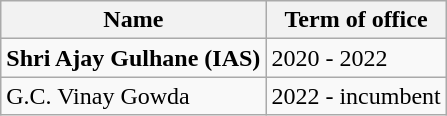<table class="wikitable">
<tr>
<th>Name</th>
<th>Term of office</th>
</tr>
<tr>
<td><strong>Shri Ajay Gulhane (IAS)</strong></td>
<td>2020 - 2022</td>
</tr>
<tr>
<td>G.C. Vinay Gowda</td>
<td>2022 - incumbent</td>
</tr>
</table>
